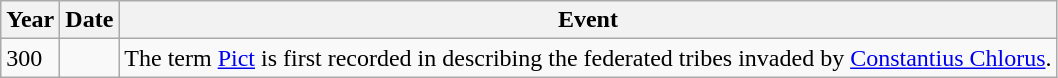<table class="wikitable">
<tr>
<th style="width:6en">Year</th>
<th style="width:15en">Date</th>
<th>Event</th>
</tr>
<tr>
<td>300</td>
<td></td>
<td>The term <a href='#'>Pict</a> is first recorded in describing the federated tribes invaded by <a href='#'>Constantius Chlorus</a>.</td>
</tr>
</table>
